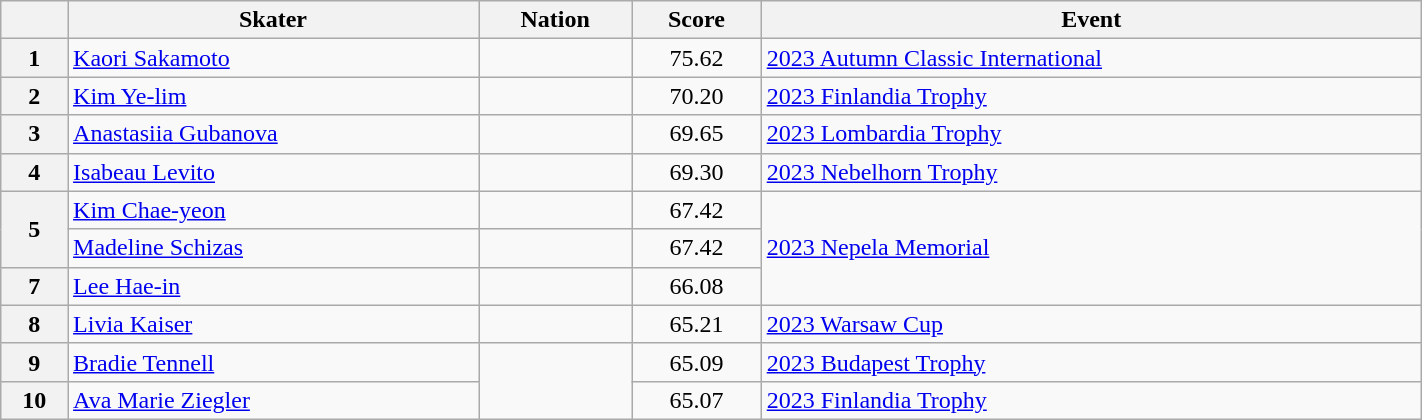<table class="wikitable sortable" style="text-align:left; width:75%">
<tr>
<th scope="col"></th>
<th scope="col">Skater</th>
<th scope="col">Nation</th>
<th scope="col">Score</th>
<th scope="col">Event</th>
</tr>
<tr>
<th scope="row">1</th>
<td><a href='#'>Kaori Sakamoto</a></td>
<td></td>
<td style="text-align:center;">75.62</td>
<td><a href='#'>2023 Autumn Classic International</a></td>
</tr>
<tr>
<th scope="row">2</th>
<td><a href='#'>Kim Ye-lim</a></td>
<td></td>
<td style="text-align:center;">70.20</td>
<td><a href='#'>2023 Finlandia Trophy</a></td>
</tr>
<tr>
<th scope="row">3</th>
<td><a href='#'>Anastasiia Gubanova</a></td>
<td></td>
<td style="text-align:center;">69.65</td>
<td><a href='#'>2023 Lombardia Trophy</a></td>
</tr>
<tr>
<th scope="row">4</th>
<td><a href='#'>Isabeau Levito</a></td>
<td></td>
<td style="text-align:center;">69.30</td>
<td><a href='#'>2023 Nebelhorn Trophy</a></td>
</tr>
<tr>
<th scope="row" rowspan="2">5</th>
<td><a href='#'>Kim Chae-yeon</a></td>
<td></td>
<td style="text-align:center;">67.42</td>
<td rowspan="3"><a href='#'>2023 Nepela Memorial</a></td>
</tr>
<tr>
<td><a href='#'>Madeline Schizas</a></td>
<td></td>
<td style="text-align:center;">67.42</td>
</tr>
<tr>
<th scope="row">7</th>
<td><a href='#'>Lee Hae-in</a></td>
<td></td>
<td style="text-align:center;">66.08</td>
</tr>
<tr>
<th scope="row">8</th>
<td><a href='#'>Livia Kaiser</a></td>
<td></td>
<td style="text-align:center;">65.21</td>
<td><a href='#'>2023 Warsaw Cup</a></td>
</tr>
<tr>
<th scope="row">9</th>
<td><a href='#'>Bradie Tennell</a></td>
<td rowspan="2"></td>
<td style="text-align:center;">65.09</td>
<td><a href='#'>2023 Budapest Trophy</a></td>
</tr>
<tr>
<th scope="row">10</th>
<td><a href='#'>Ava Marie Ziegler</a></td>
<td style="text-align:center;">65.07</td>
<td><a href='#'>2023 Finlandia Trophy</a></td>
</tr>
</table>
